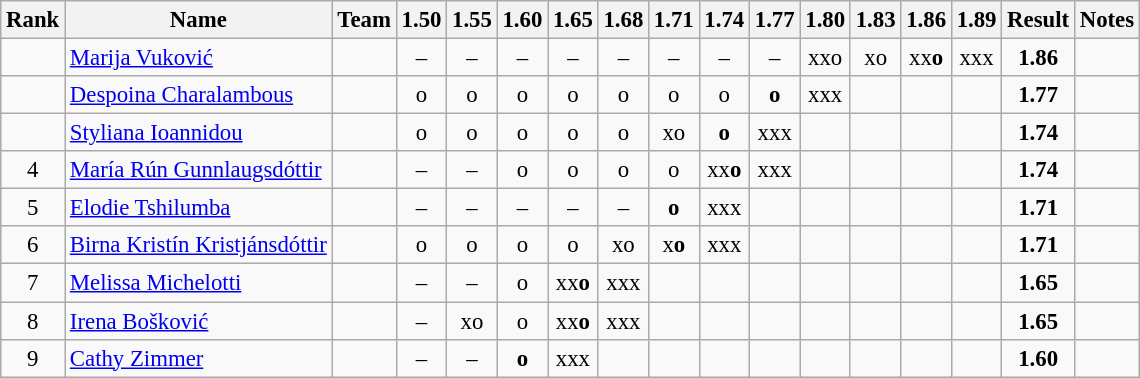<table class="wikitable sortable" style="text-align:center;font-size:95%">
<tr>
<th>Rank</th>
<th>Name</th>
<th>Team</th>
<th>1.50</th>
<th>1.55</th>
<th>1.60</th>
<th>1.65</th>
<th>1.68</th>
<th>1.71</th>
<th>1.74</th>
<th>1.77</th>
<th>1.80</th>
<th>1.83</th>
<th>1.86</th>
<th>1.89</th>
<th>Result</th>
<th>Notes</th>
</tr>
<tr>
<td></td>
<td align=left><a href='#'>Marija Vuković</a></td>
<td align=left></td>
<td>–</td>
<td>–</td>
<td>–</td>
<td>–</td>
<td>–</td>
<td>–</td>
<td>–</td>
<td>–</td>
<td>xxo</td>
<td>xo</td>
<td>xx<strong>o</strong></td>
<td>xxx</td>
<td><strong>1.86</strong></td>
<td></td>
</tr>
<tr>
<td></td>
<td align=left><a href='#'>Despoina Charalambous</a></td>
<td align=left></td>
<td>o</td>
<td>o</td>
<td>o</td>
<td>o</td>
<td>o</td>
<td>o</td>
<td>o</td>
<td><strong>o</strong></td>
<td>xxx</td>
<td></td>
<td></td>
<td></td>
<td><strong>1.77</strong></td>
<td></td>
</tr>
<tr>
<td></td>
<td align=left><a href='#'>Styliana Ioannidou</a></td>
<td align=left></td>
<td>o</td>
<td>o</td>
<td>o</td>
<td>o</td>
<td>o</td>
<td>xo</td>
<td><strong>o</strong></td>
<td>xxx</td>
<td></td>
<td></td>
<td></td>
<td></td>
<td><strong>1.74</strong></td>
<td></td>
</tr>
<tr>
<td>4</td>
<td align=left><a href='#'>María Rún Gunnlaugsdóttir</a></td>
<td align=left></td>
<td>–</td>
<td>–</td>
<td>o</td>
<td>o</td>
<td>o</td>
<td>o</td>
<td>xx<strong>o</strong></td>
<td>xxx</td>
<td></td>
<td></td>
<td></td>
<td></td>
<td><strong>1.74</strong></td>
<td></td>
</tr>
<tr>
<td>5</td>
<td align=left><a href='#'>Elodie Tshilumba</a></td>
<td align=left></td>
<td>–</td>
<td>–</td>
<td>–</td>
<td>–</td>
<td>–</td>
<td><strong>o</strong></td>
<td>xxx</td>
<td></td>
<td></td>
<td></td>
<td></td>
<td></td>
<td><strong>1.71</strong></td>
<td></td>
</tr>
<tr>
<td>6</td>
<td align=left><a href='#'>Birna Kristín Kristjánsdóttir</a></td>
<td align=left></td>
<td>o</td>
<td>o</td>
<td>o</td>
<td>o</td>
<td>xo</td>
<td>x<strong>o</strong></td>
<td>xxx</td>
<td></td>
<td></td>
<td></td>
<td></td>
<td></td>
<td><strong>1.71</strong></td>
<td></td>
</tr>
<tr>
<td>7</td>
<td align=left><a href='#'>Melissa Michelotti</a></td>
<td align=left></td>
<td>–</td>
<td>–</td>
<td>o</td>
<td>xx<strong>o</strong></td>
<td>xxx</td>
<td></td>
<td></td>
<td></td>
<td></td>
<td></td>
<td></td>
<td></td>
<td><strong>1.65</strong></td>
<td></td>
</tr>
<tr>
<td>8</td>
<td align=left><a href='#'>Irena Bošković</a></td>
<td align=left></td>
<td>–</td>
<td>xo</td>
<td>o</td>
<td>xx<strong>o</strong></td>
<td>xxx</td>
<td></td>
<td></td>
<td></td>
<td></td>
<td></td>
<td></td>
<td></td>
<td><strong>1.65</strong></td>
<td></td>
</tr>
<tr>
<td>9</td>
<td align=left><a href='#'>Cathy Zimmer</a></td>
<td align=left></td>
<td>–</td>
<td>–</td>
<td><strong>o</strong></td>
<td>xxx</td>
<td></td>
<td></td>
<td></td>
<td></td>
<td></td>
<td></td>
<td></td>
<td></td>
<td><strong>1.60</strong></td>
<td></td>
</tr>
</table>
